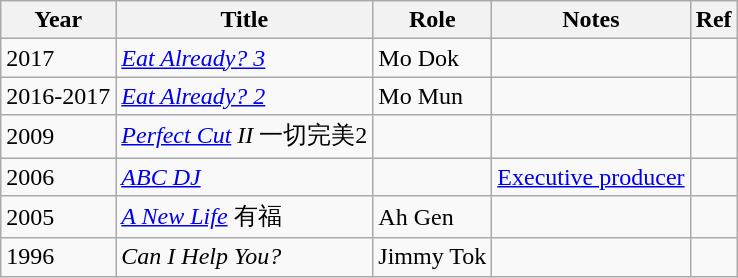<table class=wikitable>
<tr>
<th>Year</th>
<th>Title</th>
<th>Role</th>
<th>Notes</th>
<th>Ref</th>
</tr>
<tr>
<td>2017</td>
<td><em><a href='#'>Eat Already? 3</a></em></td>
<td>Mo Dok</td>
<td></td>
<td></td>
</tr>
<tr>
<td>2016-2017</td>
<td><em><a href='#'>Eat Already? 2</a></em></td>
<td>Mo Mun</td>
<td></td>
<td></td>
</tr>
<tr>
<td>2009</td>
<td><em><a href='#'>Perfect Cut</a> II</em> 一切完美2</td>
<td></td>
<td></td>
<td></td>
</tr>
<tr>
<td>2006</td>
<td><em><a href='#'>ABC DJ</a></em></td>
<td></td>
<td><a href='#'>Executive producer</a></td>
<td></td>
</tr>
<tr>
<td>2005</td>
<td><em><a href='#'>A New Life</a></em> 有福</td>
<td>Ah Gen</td>
<td></td>
<td></td>
</tr>
<tr>
<td>1996</td>
<td><em>Can I Help You?</em></td>
<td>Jimmy Tok</td>
<td></td>
<td></td>
</tr>
</table>
